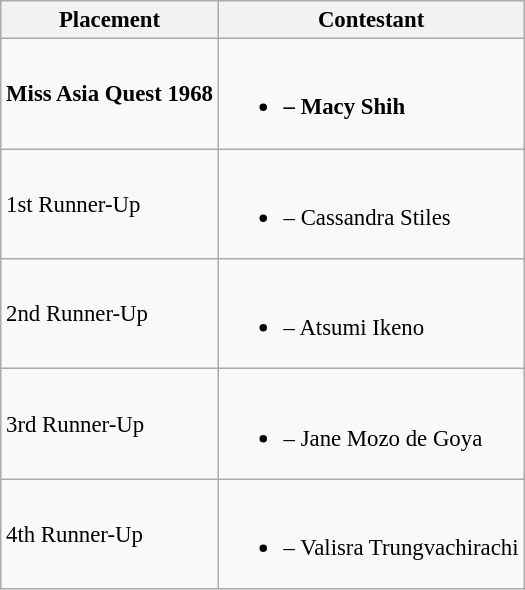<table class="wikitable sortable" style="font-size: 95%;">
<tr>
<th>Placement</th>
<th>Contestant</th>
</tr>
<tr>
<td><strong>Miss Asia Quest 1968</strong></td>
<td><br><ul><li><strong> – Macy Shih</strong></li></ul></td>
</tr>
<tr>
<td>1st Runner-Up</td>
<td><br><ul><li> – Cassandra Stiles</li></ul></td>
</tr>
<tr>
<td>2nd Runner-Up</td>
<td><br><ul><li> – Atsumi Ikeno</li></ul></td>
</tr>
<tr>
<td>3rd Runner-Up</td>
<td><br><ul><li> – Jane Mozo de Goya</li></ul></td>
</tr>
<tr>
<td>4th Runner-Up</td>
<td><br><ul><li> – Valisra Trungvachirachi</li></ul></td>
</tr>
</table>
